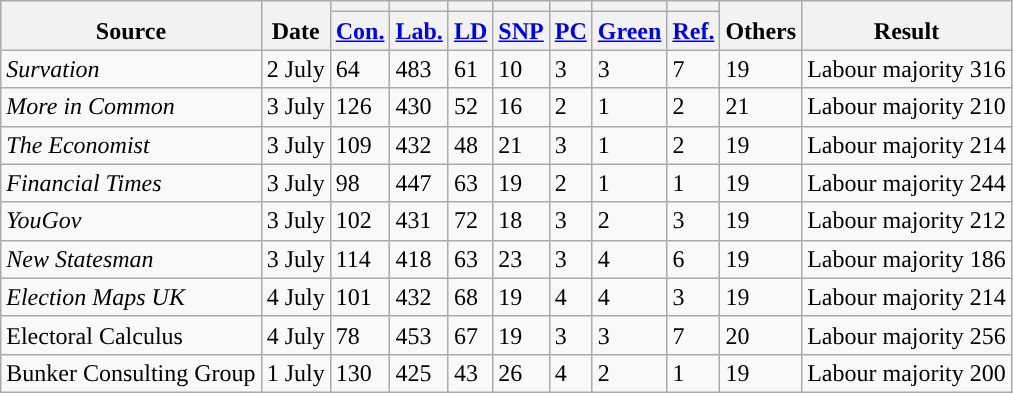<table class="wikitable sortable mw-collapsible">
<tr style="vertical-align:bottom;">
<th rowspan=2>Source</th>
<th rowspan=2>Date</th>
<th style="background:"></th>
<th style="background:"></th>
<th style="background:"></th>
<th style="background:"></th>
<th style="background:"></th>
<th style="background:"></th>
<th style="background:"></th>
<th rowspan=2>Others</th>
<th rowspan=2>Result</th>
</tr>
<tr style="vertical-align:bottom;">
<th><a href='#'>Con.</a></th>
<th><a href='#'>Lab.</a></th>
<th><a href='#'>LD</a></th>
<th><a href='#'>SNP</a></th>
<th><a href='#'>PC</a></th>
<th><a href='#'>Green</a></th>
<th><a href='#'>Ref.</a></th>
</tr>
<tr>
<td><em>Survation</em></td>
<td>2 July</td>
<td>64</td>
<td>483 </td>
<td>61</td>
<td>10</td>
<td>3</td>
<td>3</td>
<td>7</td>
<td>19</td>
<td>Labour majority 316</td>
</tr>
<tr>
<td><em>More in Common</em></td>
<td>3 July</td>
<td>126</td>
<td>430</td>
<td>52</td>
<td>16</td>
<td>2</td>
<td>1</td>
<td>2</td>
<td>21</td>
<td>Labour majority 210</td>
</tr>
<tr>
<td><em>The Economist</em></td>
<td>3 July</td>
<td>109</td>
<td>432</td>
<td>48</td>
<td>21</td>
<td>3</td>
<td>1</td>
<td>2</td>
<td>19</td>
<td>Labour majority 214</td>
</tr>
<tr>
<td><em>Financial Times</em></td>
<td>3 July</td>
<td>98</td>
<td>447</td>
<td>63</td>
<td>19</td>
<td>2</td>
<td>1</td>
<td>1</td>
<td>19</td>
<td>Labour majority 244</td>
</tr>
<tr>
<td><em>YouGov</em></td>
<td>3 July</td>
<td>102</td>
<td>431</td>
<td>72</td>
<td>18</td>
<td>3</td>
<td>2</td>
<td>3</td>
<td>19</td>
<td>Labour majority 212</td>
</tr>
<tr>
<td><em>New Statesman</em></td>
<td>3 July</td>
<td>114</td>
<td>418</td>
<td>63</td>
<td>23</td>
<td>3</td>
<td>4</td>
<td>6</td>
<td>19</td>
<td>Labour majority 186</td>
</tr>
<tr>
<td><em>Election Maps UK</em></td>
<td>4 July</td>
<td>101</td>
<td>432</td>
<td>68</td>
<td>19</td>
<td>4</td>
<td>4</td>
<td>3</td>
<td>19</td>
<td>Labour majority 214</td>
</tr>
<tr>
<td>Electoral Calculus</td>
<td>4 July</td>
<td>78</td>
<td>453</td>
<td>67</td>
<td>19</td>
<td>3</td>
<td>3</td>
<td>7</td>
<td>20</td>
<td>Labour majority 256</td>
</tr>
<tr>
<td>Bunker Consulting Group</td>
<td>1 July</td>
<td>130</td>
<td>425</td>
<td>43</td>
<td>26</td>
<td>4</td>
<td>2</td>
<td>1</td>
<td>19</td>
<td>Labour majority 200</td>
</tr>
</table>
